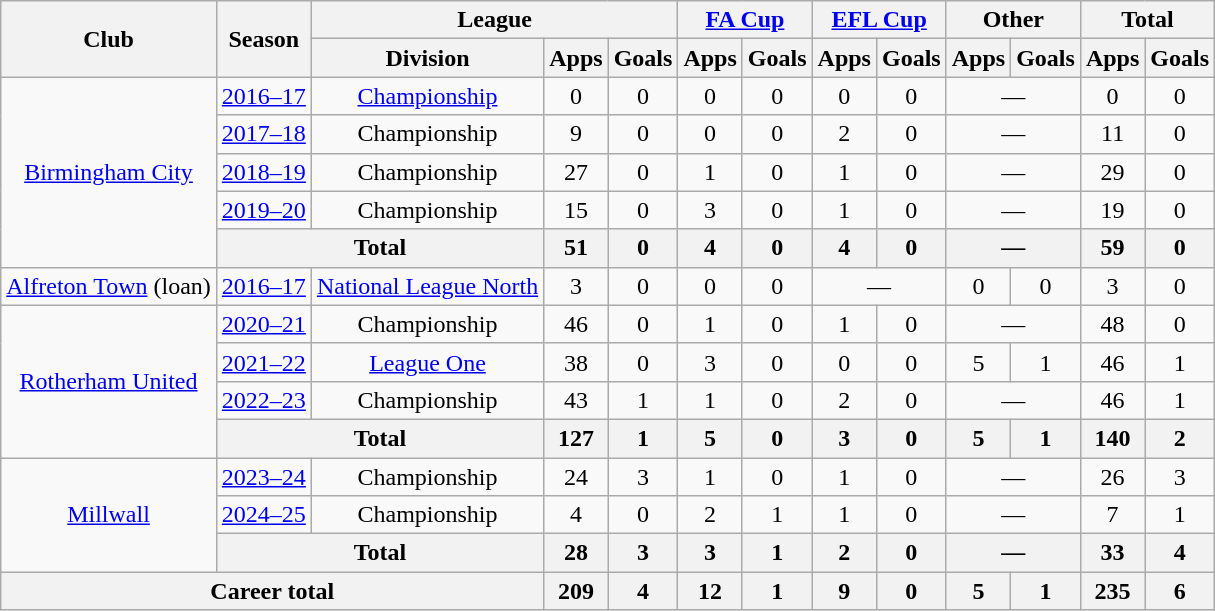<table class=wikitable style="text-align: center">
<tr>
<th rowspan=2>Club</th>
<th rowspan=2>Season</th>
<th colspan=3>League</th>
<th colspan=2><a href='#'>FA Cup</a></th>
<th colspan=2><a href='#'>EFL Cup</a></th>
<th colspan=2>Other</th>
<th colspan=2>Total</th>
</tr>
<tr>
<th>Division</th>
<th>Apps</th>
<th>Goals</th>
<th>Apps</th>
<th>Goals</th>
<th>Apps</th>
<th>Goals</th>
<th>Apps</th>
<th>Goals</th>
<th>Apps</th>
<th>Goals</th>
</tr>
<tr>
<td rowspan=5><a href='#'>Birmingham City</a></td>
<td><a href='#'>2016–17</a></td>
<td><a href='#'>Championship</a></td>
<td>0</td>
<td>0</td>
<td>0</td>
<td>0</td>
<td>0</td>
<td>0</td>
<td colspan=2>—</td>
<td>0</td>
<td>0</td>
</tr>
<tr>
<td><a href='#'>2017–18</a></td>
<td>Championship</td>
<td>9</td>
<td>0</td>
<td>0</td>
<td>0</td>
<td>2</td>
<td>0</td>
<td colspan=2>—</td>
<td>11</td>
<td>0</td>
</tr>
<tr>
<td><a href='#'>2018–19</a></td>
<td>Championship</td>
<td>27</td>
<td>0</td>
<td>1</td>
<td>0</td>
<td>1</td>
<td>0</td>
<td colspan=2>—</td>
<td>29</td>
<td>0</td>
</tr>
<tr>
<td><a href='#'>2019–20</a></td>
<td>Championship</td>
<td>15</td>
<td>0</td>
<td>3</td>
<td>0</td>
<td>1</td>
<td>0</td>
<td colspan=2>—</td>
<td>19</td>
<td>0</td>
</tr>
<tr>
<th colspan=2>Total</th>
<th>51</th>
<th>0</th>
<th>4</th>
<th>0</th>
<th>4</th>
<th>0</th>
<th colspan=2>—</th>
<th>59</th>
<th>0</th>
</tr>
<tr>
<td><a href='#'>Alfreton Town</a> (loan)</td>
<td><a href='#'>2016–17</a></td>
<td><a href='#'>National League North</a></td>
<td>3</td>
<td>0</td>
<td>0</td>
<td>0</td>
<td colspan=2>—</td>
<td>0</td>
<td>0</td>
<td>3</td>
<td>0</td>
</tr>
<tr>
<td rowspan=4><a href='#'>Rotherham United</a></td>
<td><a href='#'>2020–21</a></td>
<td>Championship</td>
<td>46</td>
<td>0</td>
<td>1</td>
<td>0</td>
<td>1</td>
<td>0</td>
<td colspan=2>—</td>
<td>48</td>
<td>0</td>
</tr>
<tr>
<td><a href='#'>2021–22</a></td>
<td><a href='#'>League One</a></td>
<td>38</td>
<td>0</td>
<td>3</td>
<td>0</td>
<td>0</td>
<td>0</td>
<td>5</td>
<td>1</td>
<td>46</td>
<td>1</td>
</tr>
<tr>
<td><a href='#'>2022–23</a></td>
<td>Championship</td>
<td>43</td>
<td>1</td>
<td>1</td>
<td>0</td>
<td>2</td>
<td>0</td>
<td colspan=2>—</td>
<td>46</td>
<td>1</td>
</tr>
<tr>
<th colspan=2>Total</th>
<th>127</th>
<th>1</th>
<th>5</th>
<th>0</th>
<th>3</th>
<th>0</th>
<th>5</th>
<th>1</th>
<th>140</th>
<th>2</th>
</tr>
<tr>
<td rowspan="3"><a href='#'>Millwall</a></td>
<td><a href='#'>2023–24</a></td>
<td>Championship</td>
<td>24</td>
<td>3</td>
<td>1</td>
<td>0</td>
<td>1</td>
<td>0</td>
<td colspan=2>—</td>
<td>26</td>
<td>3</td>
</tr>
<tr>
<td><a href='#'>2024–25</a></td>
<td>Championship</td>
<td>4</td>
<td>0</td>
<td>2</td>
<td>1</td>
<td>1</td>
<td>0</td>
<td colspan=2>—</td>
<td>7</td>
<td>1</td>
</tr>
<tr>
<th colspan=2>Total</th>
<th>28</th>
<th>3</th>
<th>3</th>
<th>1</th>
<th>2</th>
<th>0</th>
<th colspan=2>—</th>
<th>33</th>
<th>4</th>
</tr>
<tr>
<th colspan=3>Career total</th>
<th>209</th>
<th>4</th>
<th>12</th>
<th>1</th>
<th>9</th>
<th>0</th>
<th>5</th>
<th>1</th>
<th>235</th>
<th>6</th>
</tr>
</table>
